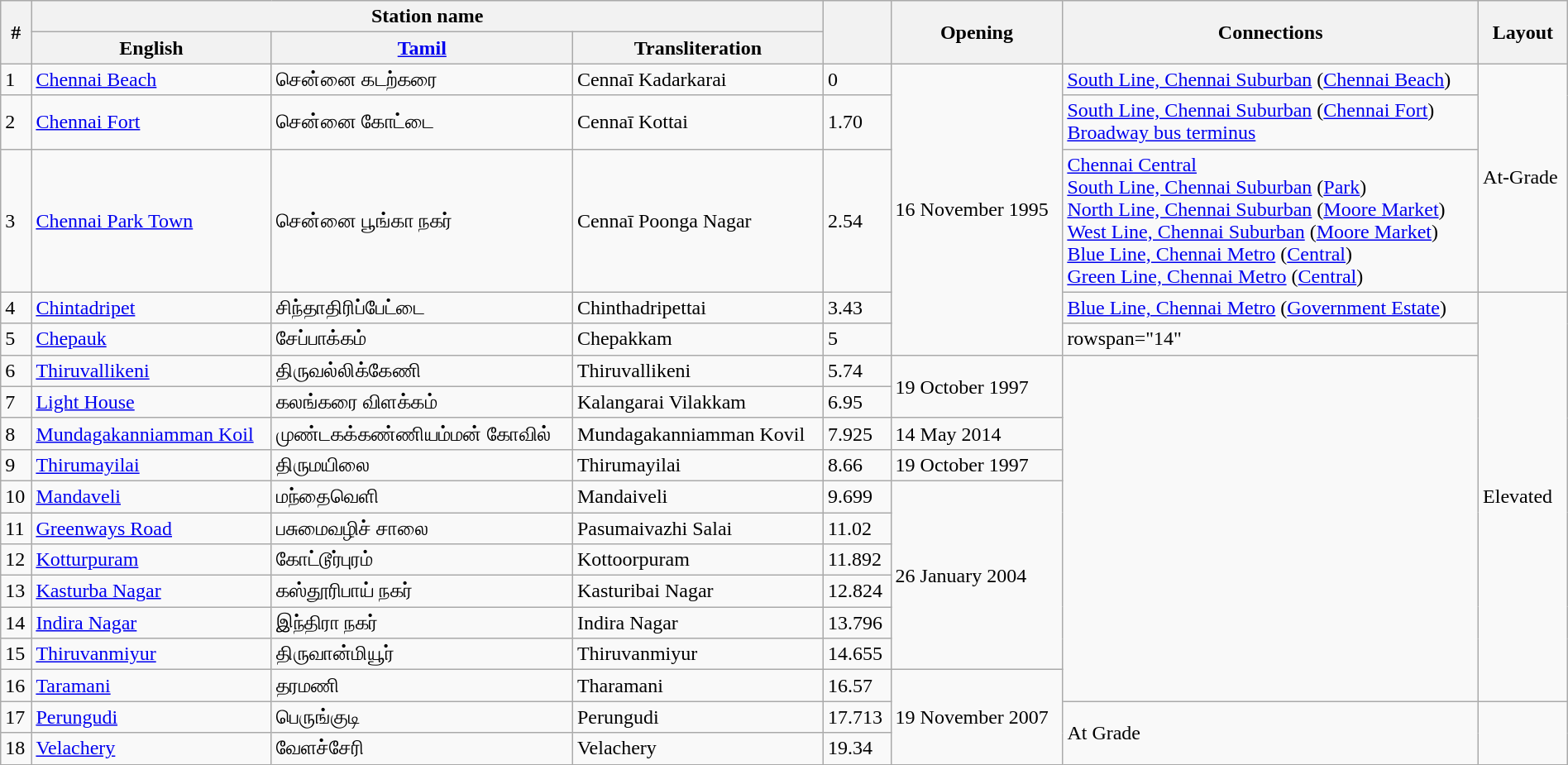<table class="wikitable sortable" style="width:100%;" style="text-align:left;" style="font-size: 85%">
<tr>
<th rowspan="2">#</th>
<th colspan="3">Station name</th>
<th rowspan="2"></th>
<th rowspan="2">Opening</th>
<th rowspan="2">Connections</th>
<th rowspan="2">Layout</th>
</tr>
<tr>
<th>English</th>
<th><a href='#'>Tamil</a></th>
<th>Transliteration</th>
</tr>
<tr>
<td>1</td>
<td><a href='#'>Chennai Beach</a></td>
<td>சென்னை கடற்கரை</td>
<td>Cennaī Kadarkarai</td>
<td>0</td>
<td rowspan="5">16 November 1995</td>
<td> <a href='#'>South Line, Chennai Suburban</a> (<a href='#'>Chennai Beach</a>)</td>
<td rowspan="3">At-Grade</td>
</tr>
<tr>
<td>2</td>
<td><a href='#'>Chennai Fort</a></td>
<td>சென்னை கோட்டை</td>
<td>Cennaī Kottai</td>
<td>1.70</td>
<td> <a href='#'>South Line, Chennai Suburban</a> (<a href='#'>Chennai Fort</a>) <br>  <a href='#'>Broadway bus terminus</a></td>
</tr>
<tr>
<td>3</td>
<td><a href='#'>Chennai Park Town</a></td>
<td>சென்னை பூங்கா நகர்</td>
<td>Cennaī Poonga Nagar</td>
<td>2.54</td>
<td> <a href='#'>Chennai Central</a> <br>  <a href='#'>South Line, Chennai Suburban</a> (<a href='#'>Park</a>) <br>  <a href='#'>North Line, Chennai Suburban</a> (<a href='#'>Moore Market</a>) <br>  <a href='#'>West Line, Chennai Suburban</a> (<a href='#'>Moore Market</a>) <br>  <a href='#'>Blue Line, Chennai Metro</a> (<a href='#'>Central</a>) <br>  <a href='#'>Green Line, Chennai Metro</a> (<a href='#'>Central</a>)</td>
</tr>
<tr>
<td>4</td>
<td><a href='#'>Chintadripet</a></td>
<td>சிந்தாதிரிப்பேட்டை</td>
<td>Chinthadripettai</td>
<td>3.43</td>
<td> <a href='#'>Blue Line, Chennai Metro</a> (<a href='#'>Government Estate</a>)</td>
<td rowspan="13">Elevated</td>
</tr>
<tr>
<td>5</td>
<td><a href='#'>Chepauk</a></td>
<td>சேப்பாக்கம்</td>
<td>Chepakkam</td>
<td>5</td>
<td>rowspan="14" </td>
</tr>
<tr>
<td>6</td>
<td><a href='#'>Thiruvallikeni</a></td>
<td>திருவல்லிக்கேணி</td>
<td>Thiruvallikeni</td>
<td>5.74</td>
<td rowspan="2">19 October 1997</td>
</tr>
<tr>
<td>7</td>
<td><a href='#'>Light House</a></td>
<td>கலங்கரை விளக்கம்</td>
<td>Kalangarai Vilakkam</td>
<td>6.95</td>
</tr>
<tr>
<td>8</td>
<td><a href='#'>Mundagakanniamman Koil</a></td>
<td>முண்டகக்கண்ணியம்மன் கோவில்</td>
<td>Mundagakanniamman Kovil</td>
<td>7.925</td>
<td>14 May 2014</td>
</tr>
<tr>
<td>9</td>
<td><a href='#'>Thirumayilai</a></td>
<td>திருமயிலை</td>
<td>Thirumayilai</td>
<td>8.66</td>
<td>19 October 1997</td>
</tr>
<tr>
<td>10</td>
<td><a href='#'>Mandaveli</a></td>
<td>மந்தைவெளி</td>
<td>Mandaiveli</td>
<td>9.699</td>
<td rowspan="6">26 January 2004</td>
</tr>
<tr>
<td>11</td>
<td><a href='#'>Greenways Road</a></td>
<td>பசுமைவழிச் சாலை</td>
<td>Pasumaivazhi Salai</td>
<td>11.02</td>
</tr>
<tr>
<td>12</td>
<td><a href='#'>Kotturpuram</a></td>
<td>கோட்டூர்புரம்</td>
<td>Kottoorpuram</td>
<td>11.892</td>
</tr>
<tr>
<td>13</td>
<td><a href='#'>Kasturba Nagar</a></td>
<td>கஸ்தூரிபாய் நகர்</td>
<td>Kasturibai Nagar</td>
<td>12.824</td>
</tr>
<tr>
<td>14</td>
<td><a href='#'>Indira Nagar</a></td>
<td>இந்திரா நகர்</td>
<td>Indira Nagar</td>
<td>13.796</td>
</tr>
<tr>
<td>15</td>
<td><a href='#'>Thiruvanmiyur</a></td>
<td>திருவான்மியூர்</td>
<td>Thiruvanmiyur</td>
<td>14.655</td>
</tr>
<tr>
<td>16</td>
<td><a href='#'>Taramani</a></td>
<td>தரமணி</td>
<td>Tharamani</td>
<td>16.57</td>
<td rowspan="3">19 November 2007</td>
</tr>
<tr>
<td>17</td>
<td><a href='#'>Perungudi</a></td>
<td>பெருங்குடி</td>
<td>Perungudi</td>
<td>17.713</td>
<td rowspan="2">At Grade</td>
</tr>
<tr>
<td>18</td>
<td><a href='#'>Velachery</a></td>
<td>வேளச்சேரி</td>
<td>Velachery</td>
<td>19.34</td>
</tr>
</table>
